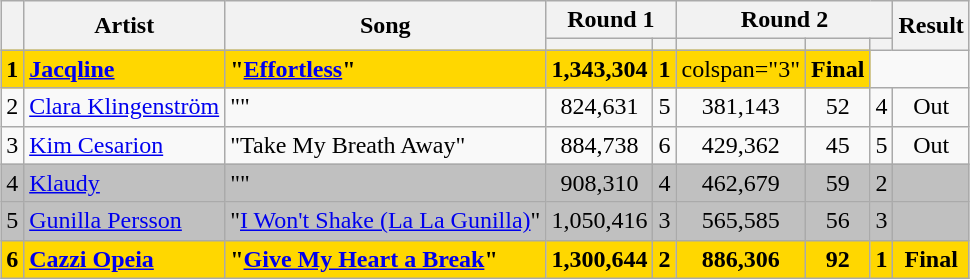<table class="sortable wikitable" style="margin: 1em auto 1em auto; text-align:center;">
<tr>
<th rowspan="2"></th>
<th rowspan="2">Artist</th>
<th rowspan="2">Song</th>
<th colspan="2">Round 1</th>
<th colspan="3">Round 2</th>
<th rowspan="2" class="unsortable">Result</th>
</tr>
<tr>
<th><small></small></th>
<th><small></small></th>
<th><small></small></th>
<th><small></small></th>
<th><small></small></th>
</tr>
<tr style="background:gold;">
<td><strong>1</strong></td>
<td align="left"><strong><a href='#'>Jacqline</a></strong></td>
<td align="left"><strong>"<a href='#'>Effortless</a>"</strong></td>
<td><strong>1,343,304</strong></td>
<td><strong>1</strong></td>
<td>colspan="3" </td>
<td><strong>Final</strong></td>
</tr>
<tr>
<td>2</td>
<td align="left"><a href='#'>Clara Klingenström</a></td>
<td align="left">""</td>
<td>824,631</td>
<td>5</td>
<td>381,143</td>
<td>52</td>
<td>4</td>
<td>Out</td>
</tr>
<tr>
<td>3</td>
<td align="left"><a href='#'>Kim Cesarion</a></td>
<td align="left">"Take My Breath Away"</td>
<td>884,738</td>
<td>6</td>
<td>429,362</td>
<td>45</td>
<td>5</td>
<td>Out</td>
</tr>
<tr style="background:silver;">
<td>4</td>
<td align="left"><a href='#'>Klaudy</a></td>
<td align="left">""</td>
<td>908,310</td>
<td>4</td>
<td>462,679</td>
<td>59</td>
<td>2</td>
<td><strong></strong></td>
</tr>
<tr style="background:silver;">
<td>5</td>
<td align="left"><a href='#'>Gunilla Persson</a></td>
<td align="left">"<a href='#'>I Won't Shake (La La Gunilla)</a>"</td>
<td>1,050,416</td>
<td>3</td>
<td>565,585</td>
<td>56</td>
<td>3</td>
<td><strong></strong></td>
</tr>
<tr style="background:gold; font-weight:bold;">
<td>6</td>
<td align="left"><a href='#'>Cazzi Opeia</a></td>
<td align="left">"<a href='#'>Give My Heart a Break</a>"</td>
<td>1,300,644</td>
<td>2</td>
<td>886,306</td>
<td>92</td>
<td>1</td>
<td>Final</td>
</tr>
</table>
